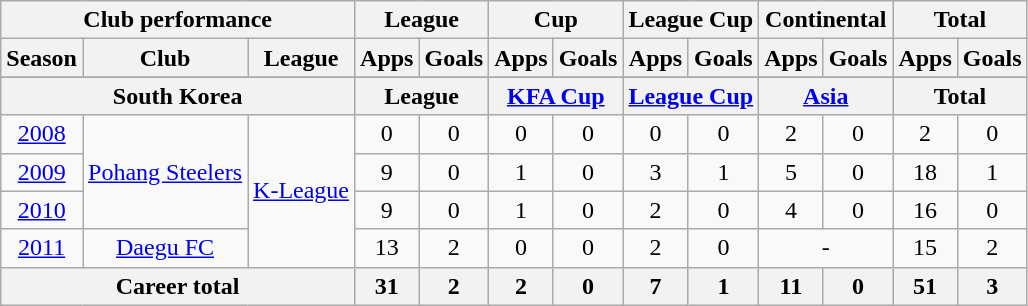<table class="wikitable" style="text-align:center">
<tr>
<th colspan=3>Club performance</th>
<th colspan=2>League</th>
<th colspan=2>Cup</th>
<th colspan=2>League Cup</th>
<th colspan=2>Continental</th>
<th colspan=2>Total</th>
</tr>
<tr>
<th>Season</th>
<th>Club</th>
<th>League</th>
<th>Apps</th>
<th>Goals</th>
<th>Apps</th>
<th>Goals</th>
<th>Apps</th>
<th>Goals</th>
<th>Apps</th>
<th>Goals</th>
<th>Apps</th>
<th>Goals</th>
</tr>
<tr>
</tr>
<tr>
<th colspan=3>South Korea</th>
<th colspan=2>League</th>
<th colspan=2><a href='#'>KFA Cup</a></th>
<th colspan=2><a href='#'>League Cup</a></th>
<th colspan=2><a href='#'>Asia</a></th>
<th colspan=2>Total</th>
</tr>
<tr>
<td><a href='#'>2008</a></td>
<td rowspan="3"><a href='#'>Pohang Steelers</a></td>
<td rowspan="4"><a href='#'>K-League</a></td>
<td>0</td>
<td>0</td>
<td>0</td>
<td>0</td>
<td>0</td>
<td>0</td>
<td>2</td>
<td>0</td>
<td>2</td>
<td>0</td>
</tr>
<tr>
<td><a href='#'>2009</a></td>
<td>9</td>
<td>0</td>
<td>1</td>
<td>0</td>
<td>3</td>
<td>1</td>
<td>5</td>
<td>0</td>
<td>18</td>
<td>1</td>
</tr>
<tr>
<td><a href='#'>2010</a></td>
<td>9</td>
<td>0</td>
<td>1</td>
<td>0</td>
<td>2</td>
<td>0</td>
<td>4</td>
<td>0</td>
<td>16</td>
<td>0</td>
</tr>
<tr>
<td><a href='#'>2011</a></td>
<td rowspan="1"><a href='#'>Daegu FC</a></td>
<td>13</td>
<td>2</td>
<td>0</td>
<td>0</td>
<td>2</td>
<td>0</td>
<td colspan="2">-</td>
<td>15</td>
<td>2</td>
</tr>
<tr>
<th colspan=3>Career total</th>
<th>31</th>
<th>2</th>
<th>2</th>
<th>0</th>
<th>7</th>
<th>1</th>
<th>11</th>
<th>0</th>
<th>51</th>
<th>3</th>
</tr>
</table>
